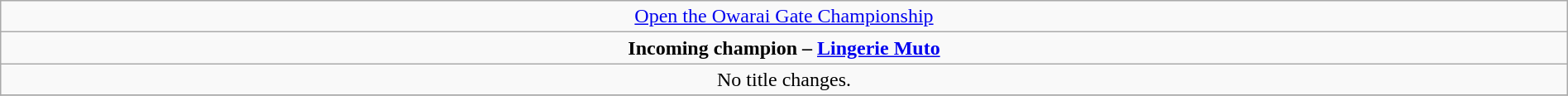<table class="wikitable" style="text-align:center; width:100%;">
<tr>
<td colspan="4" style="text-align: center;"><a href='#'>Open the Owarai Gate Championship</a></td>
</tr>
<tr>
<td colspan="4" style="text-align: center;"><strong>Incoming champion – <a href='#'>Lingerie Muto</a></strong></td>
</tr>
<tr>
<td>No title changes.</td>
</tr>
<tr>
</tr>
</table>
